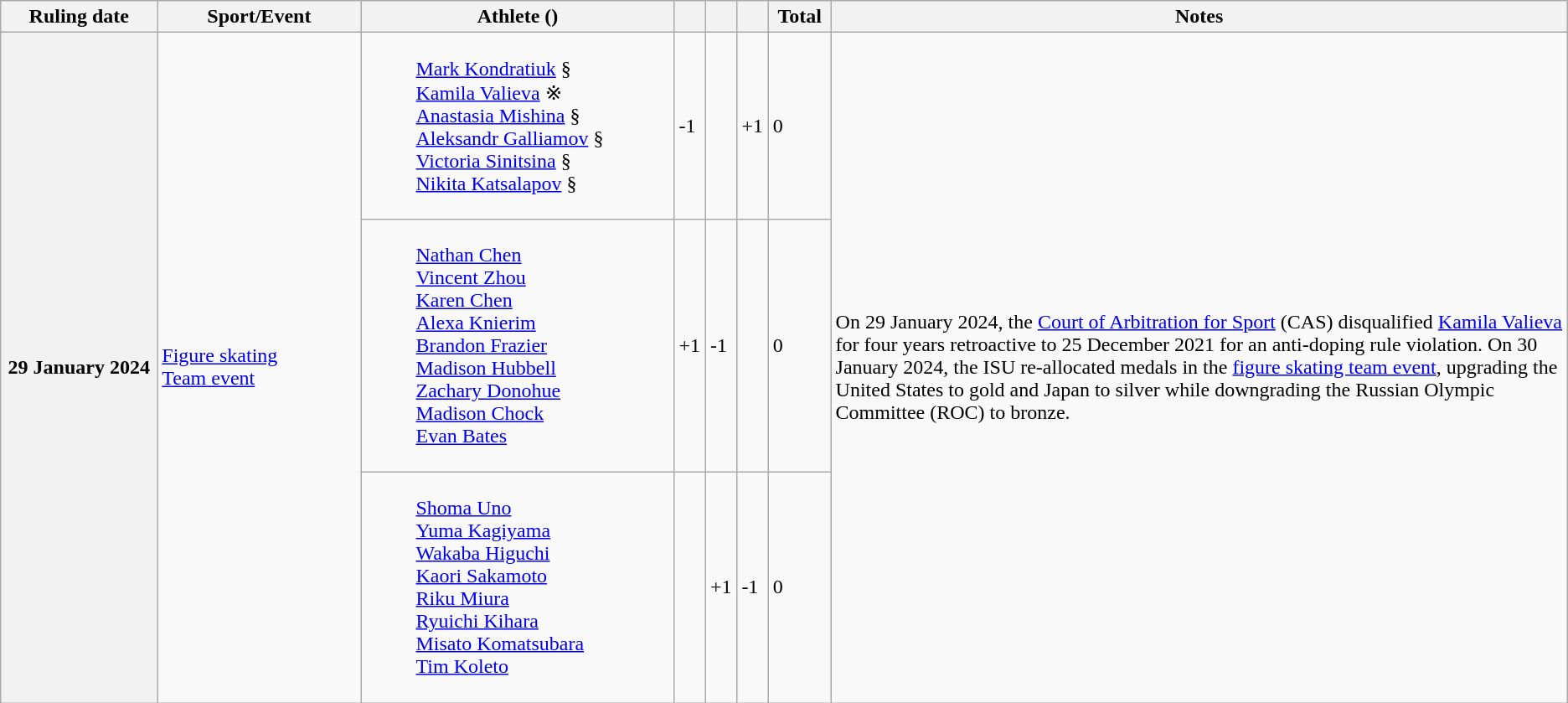<table class="wikitable plainrowheaders">
<tr>
<th scope="col" align="center" style="width:10%">Ruling date</th>
<th scope="col" align="center" style="width:13%">Sport/Event</th>
<th scope="col" align="center" style="width:20%">Athlete ()</th>
<th scope="col" align="center" style="width:2%"></th>
<th scope="col" align="center" style="width:2%"></th>
<th scope="col" align="center" style="width:2%"></th>
<th scope="col" align="center" style="width:4%">Total</th>
<th scope="col" align="center" class="unsortable" style="width:50%">Notes</th>
</tr>
<tr>
<th scope="row" rowspan=3>29 January 2024</th>
<td rowspan=3><a href='#'>Figure skating</a><br><a href='#'>Team event</a></td>
<td style="width:10px; text-align:left;"><dl><dd><span><a href='#'>Mark Kondratiuk</a> §<br><a href='#'><span>Kamila Valieva</span></a> ※<br><a href='#'>Anastasia Mishina</a> §<br><a href='#'>Aleksandr Galliamov</a> §<br><a href='#'>Victoria Sinitsina</a> §<br><a href='#'>Nikita Katsalapov</a> §</span></dd></dl></td>
<td>-1</td>
<td></td>
<td>+1</td>
<td>0</td>
<td rowspan=3 style="text-align:left;">On 29 January 2024, the <a href='#'>Court of Arbitration for Sport</a> (CAS) disqualified <a href='#'>Kamila Valieva</a> for four years retroactive to 25 December 2021 for an anti-doping rule violation. On 30 January 2024, the ISU re-allocated medals in the <a href='#'>figure skating team event</a>, upgrading the United States to gold and Japan to silver while downgrading the Russian Olympic Committee (ROC) to bronze.</td>
</tr>
<tr>
<td align=left><dl><dd><span><a href='#'>Nathan Chen</a><br><a href='#'>Vincent Zhou</a><br><a href='#'>Karen Chen</a><br><a href='#'>Alexa Knierim</a><br><a href='#'>Brandon Frazier</a><br><a href='#'>Madison Hubbell</a><br><a href='#'>Zachary Donohue</a><br><a href='#'>Madison Chock</a><br><a href='#'>Evan Bates</a></span></dd></dl></td>
<td>+1</td>
<td>-1</td>
<td></td>
<td>0</td>
</tr>
<tr>
<td align=left><dl><dd><span><a href='#'>Shoma Uno</a><br><a href='#'>Yuma Kagiyama</a><br><a href='#'>Wakaba Higuchi</a><br><a href='#'>Kaori Sakamoto</a><br><a href='#'>Riku Miura</a><br><a href='#'>Ryuichi Kihara</a><br><a href='#'>Misato Komatsubara</a><br><a href='#'>Tim Koleto</a></span></dd></dl></td>
<td></td>
<td>+1</td>
<td>-1</td>
<td>0</td>
</tr>
</table>
